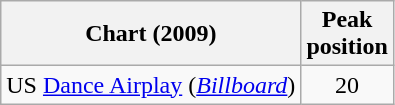<table class="wikitable sortable">
<tr>
<th align="left">Chart (2009)</th>
<th align="left">Peak<br>position</th>
</tr>
<tr>
<td>US <a href='#'>Dance Airplay</a> (<em><a href='#'>Billboard</a></em>)</td>
<td style="text-align:center;">20</td>
</tr>
</table>
